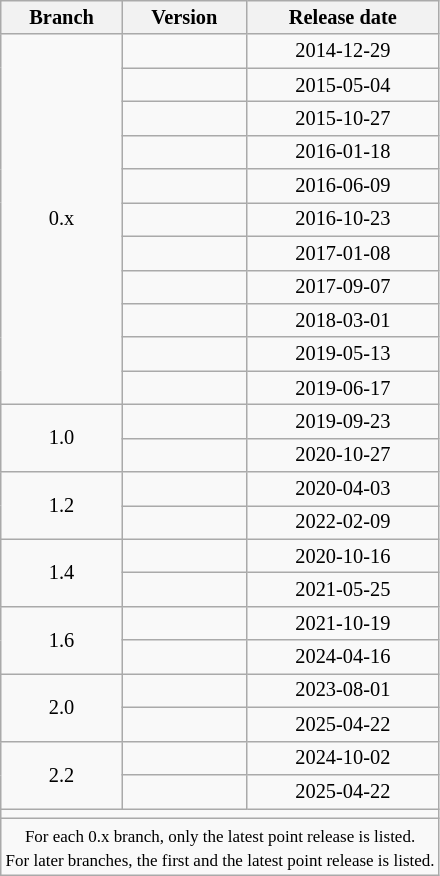<table class="wikitable floatright" style="text-align:center; font-size: 85%;">
<tr>
<th>Branch</th>
<th>Version</th>
<th>Release date</th>
</tr>
<tr>
<td rowspan="11">0.x</td>
<td></td>
<td>2014-12-29</td>
</tr>
<tr>
<td></td>
<td>2015-05-04</td>
</tr>
<tr>
<td></td>
<td>2015-10-27</td>
</tr>
<tr>
<td></td>
<td>2016-01-18</td>
</tr>
<tr>
<td></td>
<td>2016-06-09</td>
</tr>
<tr>
<td></td>
<td>2016-10-23</td>
</tr>
<tr>
<td></td>
<td>2017-01-08</td>
</tr>
<tr>
<td></td>
<td>2017-09-07</td>
</tr>
<tr>
<td></td>
<td>2018-03-01</td>
</tr>
<tr>
<td></td>
<td>2019-05-13</td>
</tr>
<tr>
<td></td>
<td>2019-06-17</td>
</tr>
<tr>
<td rowspan="2">1.0</td>
<td></td>
<td>2019-09-23</td>
</tr>
<tr>
<td></td>
<td>2020-10-27</td>
</tr>
<tr>
<td rowspan="2">1.2</td>
<td></td>
<td>2020-04-03</td>
</tr>
<tr>
<td></td>
<td>2022-02-09</td>
</tr>
<tr>
<td rowspan="2">1.4</td>
<td></td>
<td>2020-10-16</td>
</tr>
<tr>
<td></td>
<td>2021-05-25</td>
</tr>
<tr>
<td rowspan="2">1.6</td>
<td></td>
<td>2021-10-19</td>
</tr>
<tr>
<td></td>
<td>2024-04-16</td>
</tr>
<tr>
<td rowspan="2">2.0</td>
<td></td>
<td>2023-08-01</td>
</tr>
<tr>
<td></td>
<td>2025-04-22</td>
</tr>
<tr>
<td rowspan="2">2.2</td>
<td></td>
<td>2024-10-02</td>
</tr>
<tr>
<td></td>
<td>2025-04-22</td>
</tr>
<tr>
<td colspan="3"></td>
</tr>
<tr>
<td colspan="3"><small>For each 0.x branch, only the latest point release is listed. <br>For later branches, the first and the latest point release is listed. </small></td>
</tr>
</table>
